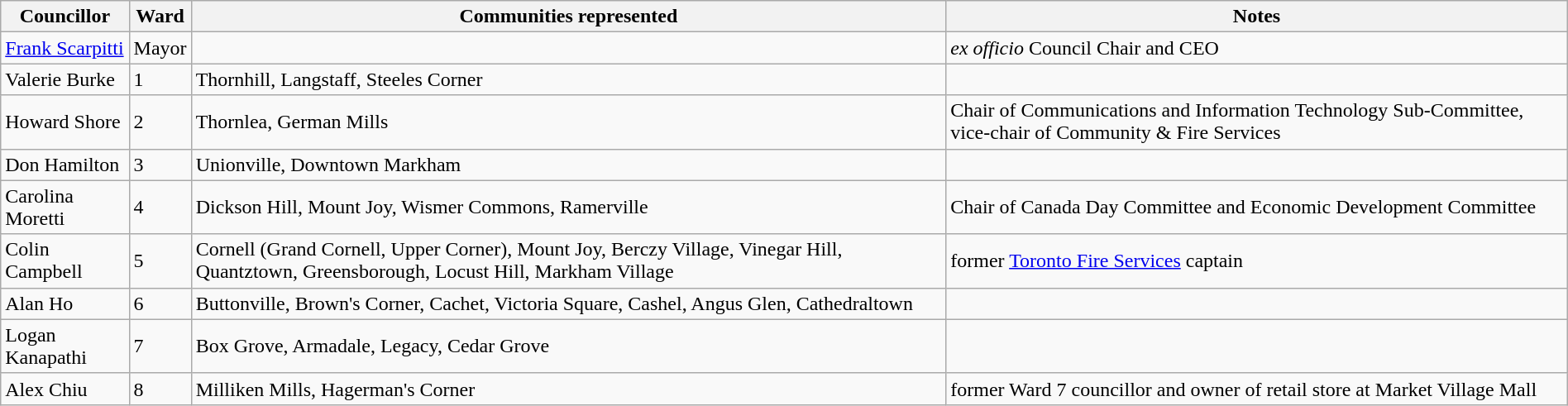<table class="wikitable sortable" width="100%">
<tr>
<th>Councillor</th>
<th>Ward</th>
<th>Communities represented</th>
<th><strong>Notes</strong></th>
</tr>
<tr>
<td><a href='#'>Frank Scarpitti</a></td>
<td>Mayor</td>
<td></td>
<td><em>ex officio</em> Council Chair and CEO</td>
</tr>
<tr>
<td>Valerie Burke</td>
<td>1</td>
<td>Thornhill, Langstaff, Steeles Corner</td>
<td></td>
</tr>
<tr>
<td>Howard Shore</td>
<td>2</td>
<td>Thornlea, German Mills</td>
<td>Chair of Communications and Information Technology Sub-Committee, vice-chair of Community & Fire Services</td>
</tr>
<tr>
<td>Don Hamilton</td>
<td>3</td>
<td>Unionville, Downtown Markham</td>
<td></td>
</tr>
<tr>
<td>Carolina Moretti</td>
<td>4</td>
<td>Dickson Hill, Mount Joy, Wismer Commons, Ramerville</td>
<td>Chair of Canada Day Committee and Economic Development Committee</td>
</tr>
<tr>
<td>Colin Campbell</td>
<td>5</td>
<td>Cornell (Grand Cornell, Upper Corner), Mount Joy, Berczy Village, Vinegar Hill, Quantztown, Greensborough, Locust Hill, Markham Village</td>
<td>former <a href='#'>Toronto Fire Services</a> captain</td>
</tr>
<tr>
<td>Alan Ho</td>
<td>6</td>
<td>Buttonville, Brown's Corner, Cachet, Victoria Square, Cashel, Angus Glen, Cathedraltown</td>
<td></td>
</tr>
<tr>
<td>Logan Kanapathi</td>
<td>7</td>
<td>Box Grove, Armadale, Legacy, Cedar Grove</td>
<td></td>
</tr>
<tr>
<td>Alex Chiu</td>
<td>8</td>
<td>Milliken Mills, Hagerman's Corner</td>
<td>former Ward 7 councillor and owner of retail store at Market Village Mall</td>
</tr>
</table>
